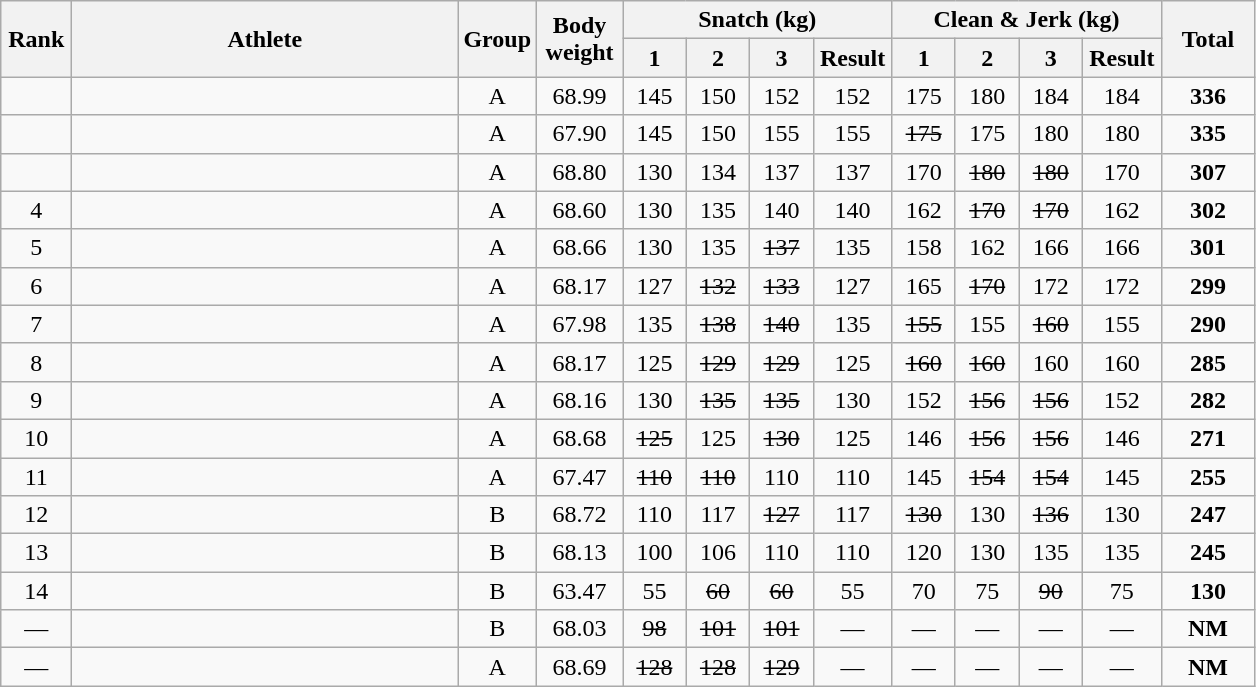<table class = "wikitable" style="text-align:center;">
<tr>
<th rowspan=2 width=40>Rank</th>
<th rowspan=2 width=250>Athlete</th>
<th rowspan=2 width=40>Group</th>
<th rowspan=2 width=50>Body weight</th>
<th colspan=4>Snatch (kg)</th>
<th colspan=4>Clean & Jerk (kg)</th>
<th rowspan=2 width=55>Total</th>
</tr>
<tr>
<th width=35>1</th>
<th width=35>2</th>
<th width=35>3</th>
<th width=45>Result</th>
<th width=35>1</th>
<th width=35>2</th>
<th width=35>3</th>
<th width=45>Result</th>
</tr>
<tr>
<td></td>
<td align=left></td>
<td>A</td>
<td>68.99</td>
<td>145</td>
<td>150</td>
<td>152</td>
<td>152</td>
<td>175</td>
<td>180</td>
<td>184</td>
<td>184</td>
<td><strong>336</strong></td>
</tr>
<tr>
<td></td>
<td align=left></td>
<td>A</td>
<td>67.90</td>
<td>145</td>
<td>150</td>
<td>155</td>
<td>155</td>
<td><s>175</s></td>
<td>175</td>
<td>180</td>
<td>180</td>
<td><strong>335</strong></td>
</tr>
<tr>
<td></td>
<td align=left></td>
<td>A</td>
<td>68.80</td>
<td>130</td>
<td>134</td>
<td>137</td>
<td>137</td>
<td>170</td>
<td><s>180</s></td>
<td><s>180</s></td>
<td>170</td>
<td><strong>307</strong></td>
</tr>
<tr>
<td>4</td>
<td align=left></td>
<td>A</td>
<td>68.60</td>
<td>130</td>
<td>135</td>
<td>140</td>
<td>140</td>
<td>162</td>
<td><s>170</s></td>
<td><s>170</s></td>
<td>162</td>
<td><strong>302</strong></td>
</tr>
<tr>
<td>5</td>
<td align=left></td>
<td>A</td>
<td>68.66</td>
<td>130</td>
<td>135</td>
<td><s>137</s></td>
<td>135</td>
<td>158</td>
<td>162</td>
<td>166</td>
<td>166</td>
<td><strong>301</strong></td>
</tr>
<tr>
<td>6</td>
<td align=left></td>
<td>A</td>
<td>68.17</td>
<td>127</td>
<td><s>132</s></td>
<td><s>133</s></td>
<td>127</td>
<td>165</td>
<td><s>170</s></td>
<td>172</td>
<td>172</td>
<td><strong>299</strong></td>
</tr>
<tr>
<td>7</td>
<td align=left></td>
<td>A</td>
<td>67.98</td>
<td>135</td>
<td><s>138</s></td>
<td><s>140</s></td>
<td>135</td>
<td><s>155</s></td>
<td>155</td>
<td><s>160</s></td>
<td>155</td>
<td><strong>290</strong></td>
</tr>
<tr>
<td>8</td>
<td align=left></td>
<td>A</td>
<td>68.17</td>
<td>125</td>
<td><s>129</s></td>
<td><s>129</s></td>
<td>125</td>
<td><s>160</s></td>
<td><s>160</s></td>
<td>160</td>
<td>160</td>
<td><strong>285</strong></td>
</tr>
<tr>
<td>9</td>
<td align=left></td>
<td>A</td>
<td>68.16</td>
<td>130</td>
<td><s>135</s></td>
<td><s>135</s></td>
<td>130</td>
<td>152</td>
<td><s>156</s></td>
<td><s>156</s></td>
<td>152</td>
<td><strong>282</strong></td>
</tr>
<tr>
<td>10</td>
<td align=left></td>
<td>A</td>
<td>68.68</td>
<td><s>125</s></td>
<td>125</td>
<td><s>130</s></td>
<td>125</td>
<td>146</td>
<td><s>156</s></td>
<td><s>156</s></td>
<td>146</td>
<td><strong>271</strong></td>
</tr>
<tr>
<td>11</td>
<td align=left></td>
<td>A</td>
<td>67.47</td>
<td><s>110</s></td>
<td><s>110</s></td>
<td>110</td>
<td>110</td>
<td>145</td>
<td><s>154</s></td>
<td><s>154</s></td>
<td>145</td>
<td><strong>255</strong></td>
</tr>
<tr>
<td>12</td>
<td align=left></td>
<td>B</td>
<td>68.72</td>
<td>110</td>
<td>117</td>
<td><s>127</s></td>
<td>117</td>
<td><s>130</s></td>
<td>130</td>
<td><s>136</s></td>
<td>130</td>
<td><strong>247</strong></td>
</tr>
<tr>
<td>13</td>
<td align=left></td>
<td>B</td>
<td>68.13</td>
<td>100</td>
<td>106</td>
<td>110</td>
<td>110</td>
<td>120</td>
<td>130</td>
<td>135</td>
<td>135</td>
<td><strong>245</strong></td>
</tr>
<tr>
<td>14</td>
<td align=left></td>
<td>B</td>
<td>63.47</td>
<td>55</td>
<td><s>60</s></td>
<td><s>60</s></td>
<td>55</td>
<td>70</td>
<td>75</td>
<td><s>90</s></td>
<td>75</td>
<td><strong>130</strong></td>
</tr>
<tr>
<td>—</td>
<td align=left></td>
<td>B</td>
<td>68.03</td>
<td><s>98</s></td>
<td><s>101</s></td>
<td><s>101</s></td>
<td>—</td>
<td>—</td>
<td>—</td>
<td>—</td>
<td>—</td>
<td><strong>NM</strong></td>
</tr>
<tr>
<td>—</td>
<td align=left></td>
<td>A</td>
<td>68.69</td>
<td><s>128</s></td>
<td><s>128</s></td>
<td><s>129</s></td>
<td>—</td>
<td>—</td>
<td>—</td>
<td>—</td>
<td>—</td>
<td><strong>NM</strong></td>
</tr>
</table>
